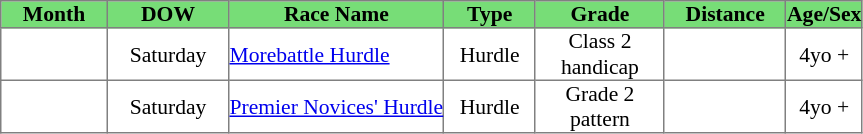<table class = "sortable" | border="1" cellpadding="0" style="border-collapse: collapse; font-size:90%">
<tr bgcolor="#77dd77" align="center">
<th style="width:70px">Month</th>
<th style="width:80px">DOW</th>
<th>Race Name</th>
<th style="width:60px">Type</th>
<th style="width:85px"><strong>Grade</strong></th>
<th style="width:80px">Distance</th>
<th style="width:50px">Age/Sex</th>
</tr>
<tr>
<td style="text-align:center"></td>
<td style="text-align:center">Saturday</td>
<td><a href='#'>Morebattle Hurdle</a></td>
<td style="text-align:center">Hurdle</td>
<td style="text-align:center">Class 2 handicap</td>
<td style="text-align:center"></td>
<td style="text-align:center">4yo +</td>
</tr>
<tr>
<td style="text-align:center"></td>
<td style="text-align:center">Saturday</td>
<td><a href='#'>Premier Novices' Hurdle</a></td>
<td style="text-align:center">Hurdle</td>
<td style="text-align:center">Grade 2 pattern</td>
<td style="text-align:center"></td>
<td style="text-align:center">4yo +</td>
</tr>
</table>
